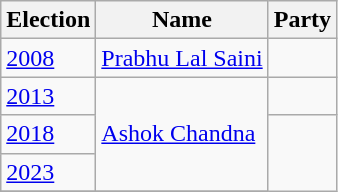<table class="wikitable sortable">
<tr>
<th>Election</th>
<th>Name</th>
<th colspan=2>Party</th>
</tr>
<tr>
<td><a href='#'>2008</a></td>
<td><a href='#'>Prabhu Lal Saini</a></td>
<td></td>
</tr>
<tr>
<td><a href='#'>2013</a></td>
<td rowspan=3><a href='#'>Ashok Chandna</a></td>
<td></td>
</tr>
<tr>
<td><a href='#'>2018</a></td>
</tr>
<tr>
<td><a href='#'>2023</a></td>
</tr>
<tr>
</tr>
</table>
